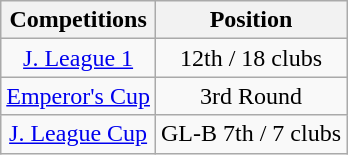<table class="wikitable" style="text-align:center;">
<tr>
<th>Competitions</th>
<th>Position</th>
</tr>
<tr>
<td><a href='#'>J. League 1</a></td>
<td>12th / 18 clubs</td>
</tr>
<tr>
<td><a href='#'>Emperor's Cup</a></td>
<td>3rd Round</td>
</tr>
<tr>
<td><a href='#'>J. League Cup</a></td>
<td>GL-B 7th / 7 clubs</td>
</tr>
</table>
